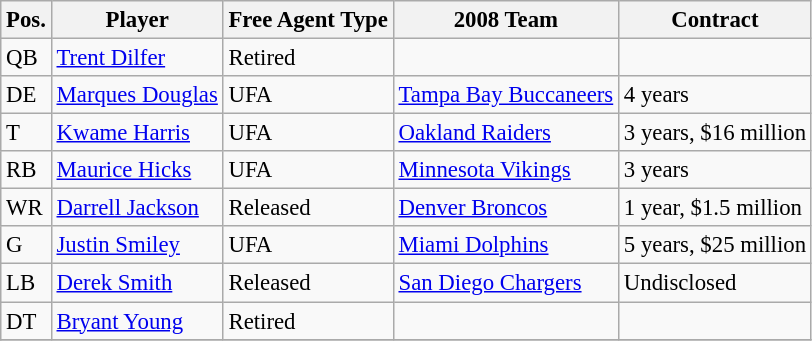<table class="wikitable" style="font-size: 95%; text-align: left;">
<tr>
<th>Pos.</th>
<th>Player</th>
<th>Free Agent Type</th>
<th>2008 Team</th>
<th>Contract</th>
</tr>
<tr>
<td>QB</td>
<td><a href='#'>Trent Dilfer</a></td>
<td>Retired</td>
<td></td>
<td></td>
</tr>
<tr>
<td>DE</td>
<td><a href='#'>Marques Douglas</a></td>
<td>UFA</td>
<td><a href='#'>Tampa Bay Buccaneers</a></td>
<td>4 years</td>
</tr>
<tr>
<td>T</td>
<td><a href='#'>Kwame Harris</a></td>
<td>UFA</td>
<td><a href='#'>Oakland Raiders</a></td>
<td>3 years, $16 million</td>
</tr>
<tr>
<td>RB</td>
<td><a href='#'>Maurice Hicks</a></td>
<td>UFA</td>
<td><a href='#'>Minnesota Vikings</a></td>
<td>3 years</td>
</tr>
<tr>
<td>WR</td>
<td><a href='#'>Darrell Jackson</a></td>
<td>Released</td>
<td><a href='#'>Denver Broncos</a></td>
<td>1 year, $1.5 million</td>
</tr>
<tr>
<td>G</td>
<td><a href='#'>Justin Smiley</a></td>
<td>UFA</td>
<td><a href='#'>Miami Dolphins</a></td>
<td>5 years, $25 million</td>
</tr>
<tr>
<td>LB</td>
<td><a href='#'>Derek Smith</a></td>
<td>Released</td>
<td><a href='#'>San Diego Chargers</a></td>
<td>Undisclosed</td>
</tr>
<tr>
<td>DT</td>
<td><a href='#'>Bryant Young</a></td>
<td>Retired</td>
<td></td>
<td></td>
</tr>
<tr>
</tr>
</table>
